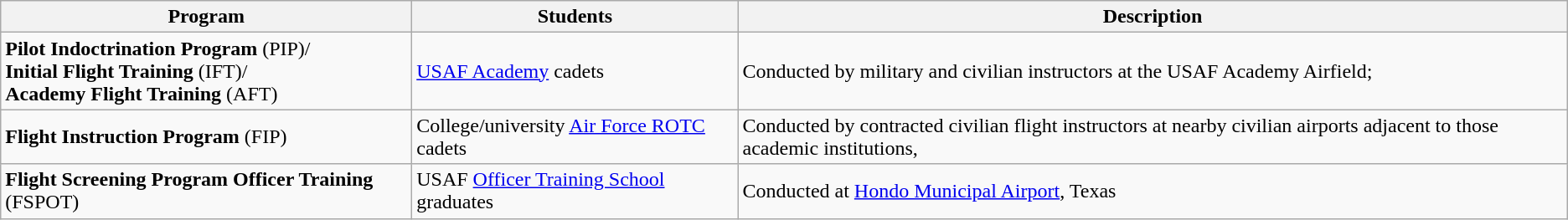<table class="wikitable">
<tr>
<th>Program</th>
<th>Students</th>
<th>Description</th>
</tr>
<tr>
<td><strong>Pilot Indoctrination Program</strong> (PIP)/<br><strong>Initial Flight Training</strong> (IFT)/<br><strong>Academy Flight Training</strong> (AFT)</td>
<td><a href='#'>USAF Academy</a> cadets</td>
<td>Conducted by military and civilian instructors at the USAF Academy Airfield;</td>
</tr>
<tr>
<td><strong>Flight Instruction Program</strong> (FIP)</td>
<td>College/university <a href='#'>Air Force ROTC</a> cadets</td>
<td>Conducted by contracted civilian flight instructors at nearby civilian airports adjacent to those academic institutions,</td>
</tr>
<tr>
<td><strong>Flight Screening Program Officer Training</strong> (FSPOT)</td>
<td>USAF <a href='#'>Officer Training School</a> graduates</td>
<td>Conducted at <a href='#'>Hondo Municipal Airport</a>, Texas</td>
</tr>
</table>
